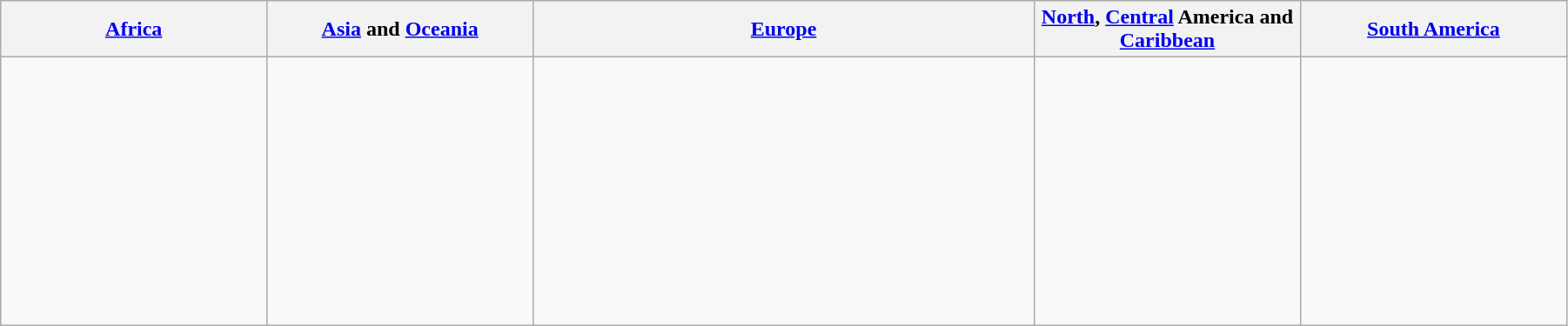<table class="wikitable" width=95%>
<tr>
<th width=17%><a href='#'>Africa</a></th>
<th width=17%><a href='#'>Asia</a> and <a href='#'>Oceania</a></th>
<th width=32%><a href='#'>Europe</a></th>
<th width=17%><a href='#'>North</a>, <a href='#'>Central</a> America and <a href='#'>Caribbean</a></th>
<th width=17%><a href='#'>South America</a></th>
</tr>
<tr>
<td><br><br>
</td>
<td><br><br>
<br>
<br>
<br>
<br>
</td>
<td><br>

<br>
<br>
<br>
<br>
<br>


<br>
<br>
<br>
<br>
<br>
</td>
<td><br><br>
<br>
<br>
<br>
<br>
</td>
<td><br><br>
<br>
</td>
</tr>
</table>
